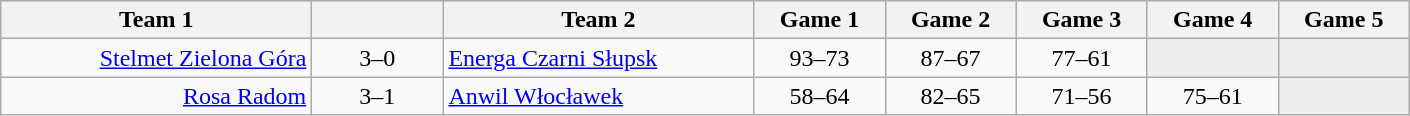<table class=wikitable style="text-align:center">
<tr>
<th width=200>Team 1</th>
<th width=80></th>
<th width=200>Team 2</th>
<th width=80>Game 1</th>
<th width=80>Game 2</th>
<th width=80>Game 3</th>
<th width=80>Game 4</th>
<th width=80>Game 5</th>
</tr>
<tr>
<td align=right><a href='#'>Stelmet Zielona Góra</a></td>
<td>3–0</td>
<td align=left><a href='#'>Energa Czarni Słupsk</a></td>
<td>93–73</td>
<td>87–67</td>
<td>77–61</td>
<td style="background:#eee;"></td>
<td style="background:#eee;"></td>
</tr>
<tr>
<td align=right><a href='#'>Rosa Radom</a></td>
<td>3–1</td>
<td align=left><a href='#'>Anwil Włocławek</a></td>
<td>58–64</td>
<td>82–65</td>
<td>71–56</td>
<td>75–61</td>
<td style="background:#eee;"></td>
</tr>
</table>
